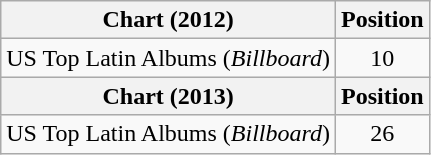<table class="wikitable">
<tr>
<th>Chart (2012)</th>
<th>Position</th>
</tr>
<tr>
<td>US Top Latin Albums (<em>Billboard</em>)</td>
<td style="text-align:center;">10</td>
</tr>
<tr>
<th>Chart (2013)</th>
<th>Position</th>
</tr>
<tr>
<td>US Top Latin Albums (<em>Billboard</em>)</td>
<td style="text-align:center;">26</td>
</tr>
</table>
